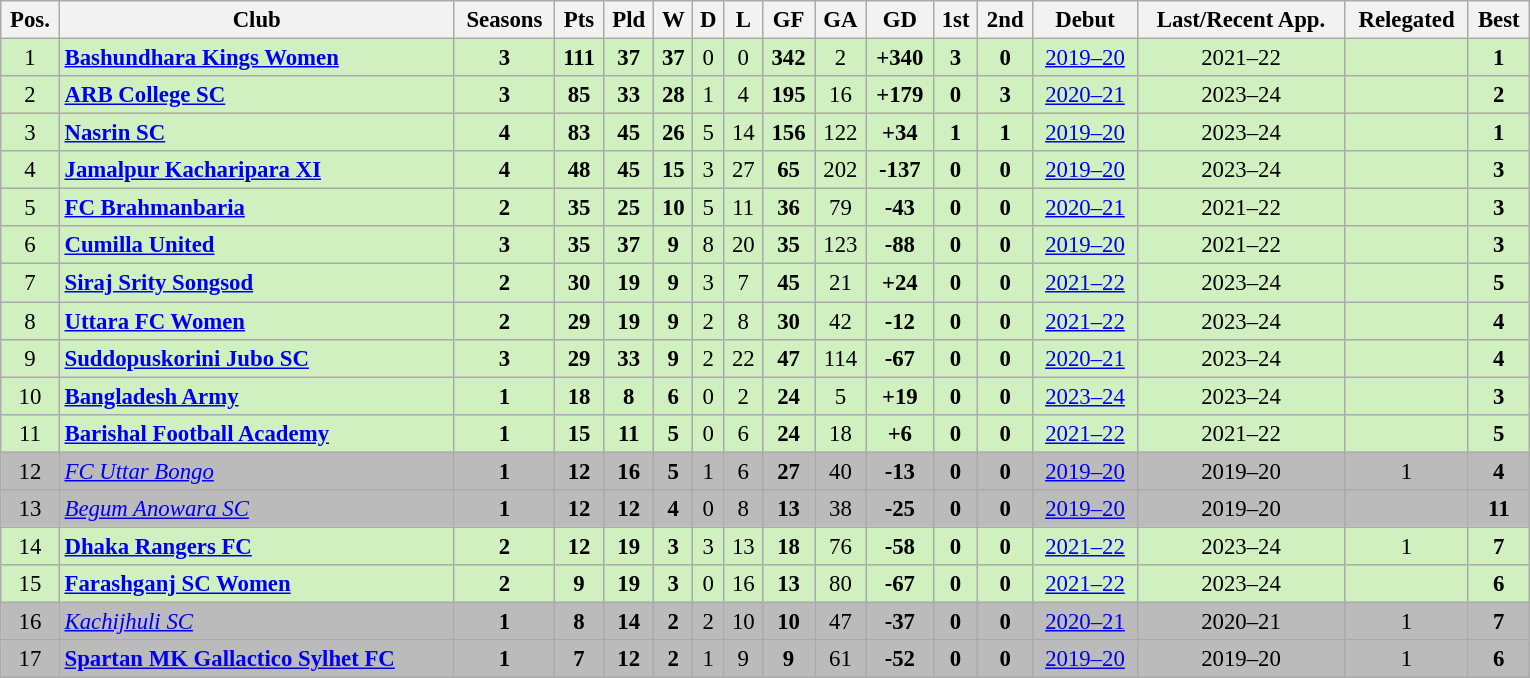<table class="wikitable sortable" style="text-align: center; font-size: 95%;width: 1020px">
<tr>
<th>Pos.</th>
<th>Club</th>
<th>Seasons</th>
<th>Pts</th>
<th>Pld</th>
<th>W</th>
<th>D</th>
<th>L</th>
<th>GF</th>
<th>GA</th>
<th>GD</th>
<th>1st</th>
<th>2nd</th>
<th>Debut</th>
<th>Last/Recent App.</th>
<th>Relegated</th>
<th>Best</th>
</tr>
<tr style="background:#D0F0C0">
<td>1</td>
<td align=left><strong><a href='#'>Bashundhara Kings Women</a></strong></td>
<td><strong>3</strong></td>
<td><strong>111</strong></td>
<td><strong>37</strong></td>
<td><strong>37</strong></td>
<td>0</td>
<td>0</td>
<td><strong>342</strong></td>
<td>2</td>
<td><strong>+340</strong></td>
<td><strong>3</strong></td>
<td><strong>0</strong></td>
<td><a href='#'>2019–20</a></td>
<td>2021–22</td>
<td></td>
<td><strong>1</strong></td>
</tr>
<tr style="background:#D0F0C0">
<td>2</td>
<td align=left><strong><a href='#'>ARB College SC</a></strong></td>
<td><strong>3</strong></td>
<td><strong>85</strong></td>
<td><strong>33</strong></td>
<td><strong>28</strong></td>
<td>1</td>
<td>4</td>
<td><strong>195</strong></td>
<td>16</td>
<td><strong>+179</strong></td>
<td><strong>0</strong></td>
<td><strong>3</strong></td>
<td><a href='#'>2020–21</a></td>
<td>2023–24</td>
<td></td>
<td><strong>2</strong></td>
</tr>
<tr style="background:#D0F0C0">
<td>3</td>
<td align=left><strong><a href='#'>Nasrin SC</a></strong></td>
<td><strong>4</strong></td>
<td><strong>83</strong></td>
<td><strong>45</strong></td>
<td><strong>26</strong></td>
<td>5</td>
<td>14</td>
<td><strong>156</strong></td>
<td>122</td>
<td><strong>+34</strong></td>
<td><strong>1</strong></td>
<td><strong>1</strong></td>
<td><a href='#'>2019–20</a></td>
<td>2023–24</td>
<td></td>
<td><strong>1</strong></td>
</tr>
<tr style="background:#D0F0C0">
<td>4</td>
<td align=left><strong><a href='#'>Jamalpur Kacharipara XI</a></strong></td>
<td><strong>4</strong></td>
<td><strong>48</strong></td>
<td><strong>45</strong></td>
<td><strong>15</strong></td>
<td>3</td>
<td>27</td>
<td><strong>65</strong></td>
<td>202</td>
<td><strong>-137</strong></td>
<td><strong>0</strong></td>
<td><strong>0</strong></td>
<td><a href='#'>2019–20</a></td>
<td>2023–24</td>
<td></td>
<td><strong>3</strong></td>
</tr>
<tr style="background:#D0F0C0">
<td>5</td>
<td align=left><strong><a href='#'>FC Brahmanbaria</a></strong></td>
<td><strong>2</strong></td>
<td><strong>35</strong></td>
<td><strong>25</strong></td>
<td><strong>10</strong></td>
<td>5</td>
<td>11</td>
<td><strong>36</strong></td>
<td>79</td>
<td><strong>-43</strong></td>
<td><strong>0</strong></td>
<td><strong>0</strong></td>
<td><a href='#'>2020–21</a></td>
<td>2021–22</td>
<td></td>
<td><strong>3</strong></td>
</tr>
<tr style="background:#D0F0C0">
<td>6</td>
<td align=left><strong><a href='#'>Cumilla United</a></strong></td>
<td><strong>3</strong></td>
<td><strong>35</strong></td>
<td><strong>37</strong></td>
<td><strong>9</strong></td>
<td>8</td>
<td>20</td>
<td><strong>35</strong></td>
<td>123</td>
<td><strong>-88</strong></td>
<td><strong>0</strong></td>
<td><strong>0</strong></td>
<td><a href='#'>2019–20</a></td>
<td>2021–22</td>
<td></td>
<td><strong>3</strong></td>
</tr>
<tr style="background:#D0F0C0">
<td>7</td>
<td align=left><strong><a href='#'>Siraj Srity Songsod</a></strong></td>
<td><strong>2</strong></td>
<td><strong>30</strong></td>
<td><strong>19</strong></td>
<td><strong>9</strong></td>
<td>3</td>
<td>7</td>
<td><strong>45</strong></td>
<td>21</td>
<td><strong>+24</strong></td>
<td><strong>0</strong></td>
<td><strong>0</strong></td>
<td><a href='#'>2021–22</a></td>
<td>2023–24</td>
<td></td>
<td><strong>5</strong></td>
</tr>
<tr style="background:#D0F0C0">
<td>8</td>
<td align=left><strong><a href='#'>Uttara FC Women</a></strong></td>
<td><strong>2</strong></td>
<td><strong>29</strong></td>
<td><strong>19</strong></td>
<td><strong>9</strong></td>
<td>2</td>
<td>8</td>
<td><strong>30</strong></td>
<td>42</td>
<td><strong>-12</strong></td>
<td><strong>0</strong></td>
<td><strong>0</strong></td>
<td><a href='#'>2021–22</a></td>
<td>2023–24</td>
<td></td>
<td><strong>4</strong></td>
</tr>
<tr style="background:#D0F0C0">
<td>9</td>
<td align=left><strong><a href='#'>Suddopuskorini Jubo SC</a></strong></td>
<td><strong>3</strong></td>
<td><strong>29</strong></td>
<td><strong>33</strong></td>
<td><strong>9</strong></td>
<td>2</td>
<td>22</td>
<td><strong>47</strong></td>
<td>114</td>
<td><strong>-67</strong></td>
<td><strong>0</strong></td>
<td><strong>0</strong></td>
<td><a href='#'>2020–21</a></td>
<td>2023–24</td>
<td></td>
<td><strong>4</strong></td>
</tr>
<tr style="background:#D0F0C0">
<td>10</td>
<td align=left><strong><a href='#'>Bangladesh Army</a></strong></td>
<td><strong>1</strong></td>
<td><strong>18</strong></td>
<td><strong>8</strong></td>
<td><strong>6</strong></td>
<td>0</td>
<td>2</td>
<td><strong>24</strong></td>
<td>5</td>
<td><strong>+19</strong></td>
<td><strong>0</strong></td>
<td><strong>0</strong></td>
<td><a href='#'>2023–24</a></td>
<td>2023–24</td>
<td></td>
<td><strong>3</strong></td>
</tr>
<tr style="background:#D0F0C0">
<td>11</td>
<td align=left><strong><a href='#'>Barishal Football Academy</a></strong></td>
<td><strong>1</strong></td>
<td><strong>15</strong></td>
<td><strong>11</strong></td>
<td><strong>5</strong></td>
<td>0</td>
<td>6</td>
<td><strong>24</strong></td>
<td>18</td>
<td><strong>+6</strong></td>
<td><strong>0</strong></td>
<td><strong>0</strong></td>
<td><a href='#'>2021–22</a></td>
<td>2021–22</td>
<td></td>
<td><strong>5</strong></td>
</tr>
<tr style="background:#bbb">
<td>12</td>
<td align=left><em><a href='#'>FC Uttar Bongo</a></em></td>
<td><strong>1</strong></td>
<td><strong>12</strong></td>
<td><strong>16</strong></td>
<td><strong>5</strong></td>
<td>1</td>
<td>6</td>
<td><strong>27</strong></td>
<td>40</td>
<td><strong>-13</strong></td>
<td><strong>0</strong></td>
<td><strong>0</strong></td>
<td><a href='#'>2019–20</a></td>
<td>2019–20</td>
<td>1</td>
<td><strong>4</strong></td>
</tr>
<tr style="background:#bbb">
<td>13</td>
<td align=left><em><a href='#'>Begum Anowara SC</a></em></td>
<td><strong>1</strong></td>
<td><strong>12</strong></td>
<td><strong>12</strong></td>
<td><strong>4</strong></td>
<td>0</td>
<td>8</td>
<td><strong>13</strong></td>
<td>38</td>
<td><strong>-25</strong></td>
<td><strong>0</strong></td>
<td><strong>0</strong></td>
<td><a href='#'>2019–20</a></td>
<td>2019–20</td>
<td></td>
<td><strong>11</strong></td>
</tr>
<tr style="background:#D0F0C0">
<td>14</td>
<td align=left><strong><a href='#'>Dhaka Rangers FC</a></strong></td>
<td><strong>2</strong></td>
<td><strong>12</strong></td>
<td><strong>19</strong></td>
<td><strong>3</strong></td>
<td>3</td>
<td>13</td>
<td><strong>18</strong></td>
<td>76</td>
<td><strong>-58</strong></td>
<td><strong>0</strong></td>
<td><strong>0</strong></td>
<td><a href='#'>2021–22</a></td>
<td>2023–24</td>
<td>1</td>
<td><strong>7</strong></td>
</tr>
<tr style="background:#D0F0C0">
<td>15</td>
<td align=left><strong><a href='#'>Farashganj SC Women</a></strong></td>
<td><strong>2</strong></td>
<td><strong>9</strong></td>
<td><strong>19</strong></td>
<td><strong>3</strong></td>
<td>0</td>
<td>16</td>
<td><strong>13</strong></td>
<td>80</td>
<td><strong>-67</strong></td>
<td><strong>0</strong></td>
<td><strong>0</strong></td>
<td><a href='#'>2021–22</a></td>
<td>2023–24</td>
<td></td>
<td><strong>6</strong></td>
</tr>
<tr style="background:#bbb">
<td>16</td>
<td align=left><em><a href='#'>Kachijhuli SC</a></em></td>
<td><strong>1</strong></td>
<td><strong>8</strong></td>
<td><strong>14</strong></td>
<td><strong>2</strong></td>
<td>2</td>
<td>10</td>
<td><strong>10</strong></td>
<td>47</td>
<td><strong>-37</strong></td>
<td><strong>0</strong></td>
<td><strong>0</strong></td>
<td><a href='#'>2020–21</a></td>
<td>2020–21</td>
<td>1</td>
<td><strong>7</strong></td>
</tr>
<tr style="background:#bbb">
<td>17</td>
<td align=left><strong><a href='#'>Spartan MK Gallactico Sylhet FC</a></strong></td>
<td><strong>1</strong></td>
<td><strong>7</strong></td>
<td><strong>12</strong></td>
<td><strong>2</strong></td>
<td>1</td>
<td>9</td>
<td><strong>9</strong></td>
<td>61</td>
<td><strong>-52</strong></td>
<td><strong>0</strong></td>
<td><strong>0</strong></td>
<td><a href='#'>2019–20</a></td>
<td>2019–20</td>
<td>1</td>
<td><strong>6</strong></td>
</tr>
</table>
